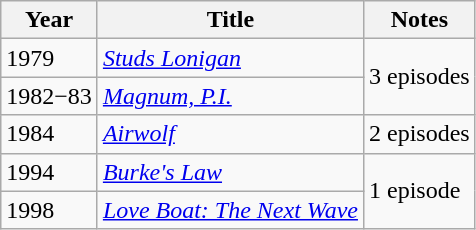<table class="wikitable">
<tr>
<th>Year</th>
<th>Title</th>
<th>Notes</th>
</tr>
<tr>
<td>1979</td>
<td><em><a href='#'>Studs Lonigan</a></em></td>
<td rowspan=2>3 episodes</td>
</tr>
<tr>
<td>1982−83</td>
<td><em><a href='#'>Magnum, P.I.</a></em></td>
</tr>
<tr>
<td>1984</td>
<td><em><a href='#'>Airwolf</a></em></td>
<td>2 episodes</td>
</tr>
<tr>
<td>1994</td>
<td><em><a href='#'>Burke's Law</a></em></td>
<td rowspan=2>1 episode</td>
</tr>
<tr>
<td>1998</td>
<td><em><a href='#'>Love Boat: The Next Wave</a></em></td>
</tr>
</table>
